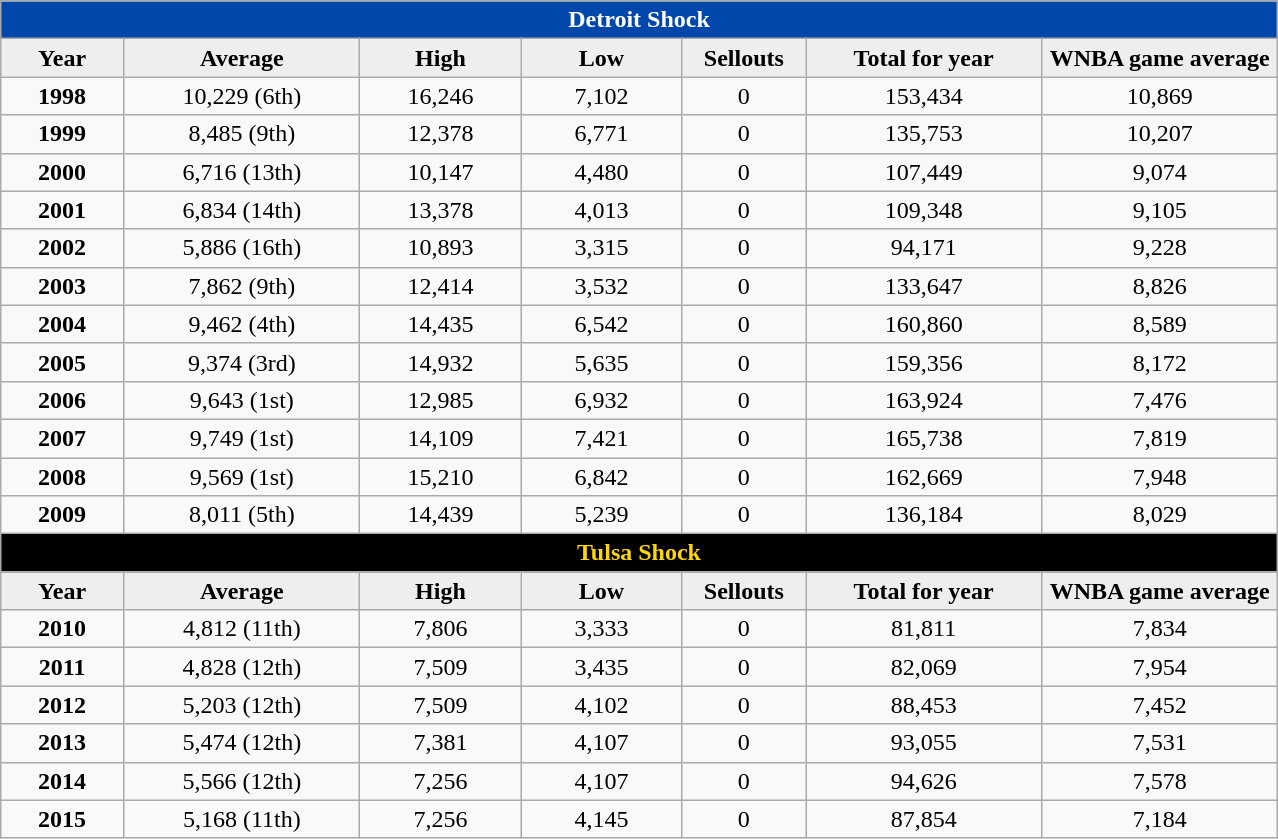<table class="wikitable" style="margin:0.2em auto;">
<tr style="text-align:center; background:#0047ab; color:white;">
<td colspan=8><strong>Detroit Shock</strong></td>
</tr>
<tr style="text-align:center; background:#eee; color:black;">
<td width=75><strong>Year</strong></td>
<td width=150><strong>Average</strong></td>
<td width=100><strong>High</strong></td>
<td width=100><strong>Low</strong></td>
<td width=75><strong>Sellouts</strong></td>
<td width=150><strong>Total for year</strong></td>
<td width=150><strong>WNBA game average</strong></td>
</tr>
<tr style="text-align:center;">
<td><strong>1998</strong></td>
<td>10,229 (6th)</td>
<td>16,246</td>
<td>7,102</td>
<td>0</td>
<td>153,434</td>
<td>10,869</td>
</tr>
<tr style="text-align:center;">
<td><strong>1999</strong></td>
<td>8,485 (9th)</td>
<td>12,378</td>
<td>6,771</td>
<td>0</td>
<td>135,753</td>
<td>10,207</td>
</tr>
<tr style="text-align:center;">
<td><strong>2000</strong></td>
<td>6,716 (13th)</td>
<td>10,147</td>
<td>4,480</td>
<td>0</td>
<td>107,449</td>
<td>9,074</td>
</tr>
<tr style="text-align:center;">
<td><strong>2001</strong></td>
<td>6,834 (14th)</td>
<td>13,378</td>
<td>4,013</td>
<td>0</td>
<td>109,348</td>
<td>9,105</td>
</tr>
<tr style="text-align:center;">
<td><strong>2002</strong></td>
<td>5,886 (16th)</td>
<td>10,893</td>
<td>3,315</td>
<td>0</td>
<td>94,171</td>
<td>9,228</td>
</tr>
<tr style="text-align:center;">
<td><strong>2003</strong></td>
<td>7,862 (9th)</td>
<td>12,414</td>
<td>3,532</td>
<td>0</td>
<td>133,647</td>
<td>8,826</td>
</tr>
<tr style="text-align:center;">
<td><strong>2004</strong></td>
<td>9,462 (4th)</td>
<td>14,435</td>
<td>6,542</td>
<td>0</td>
<td>160,860</td>
<td>8,589</td>
</tr>
<tr style="text-align:center;">
<td><strong>2005</strong></td>
<td>9,374 (3rd)</td>
<td>14,932</td>
<td>5,635</td>
<td>0</td>
<td>159,356</td>
<td>8,172</td>
</tr>
<tr style="text-align:center;">
<td><strong>2006</strong></td>
<td>9,643 (1st)</td>
<td>12,985</td>
<td>6,932</td>
<td>0</td>
<td>163,924</td>
<td>7,476</td>
</tr>
<tr style="text-align:center;">
<td><strong>2007</strong></td>
<td>9,749 (1st)</td>
<td>14,109</td>
<td>7,421</td>
<td>0</td>
<td>165,738</td>
<td>7,819</td>
</tr>
<tr style="text-align:center;">
<td><strong>2008</strong></td>
<td>9,569 (1st)</td>
<td>15,210</td>
<td>6,842</td>
<td>0</td>
<td>162,669</td>
<td>7,948</td>
</tr>
<tr style="text-align:center;">
<td><strong>2009</strong></td>
<td>8,011 (5th)</td>
<td>14,439</td>
<td>5,239</td>
<td>0</td>
<td>136,184</td>
<td>8,029</td>
</tr>
<tr style="text-align:center; background:black; color:gold;">
<td colspan=8><strong>Tulsa Shock</strong></td>
</tr>
<tr style="text-align:center; background:#eee; color:black;">
<td width=75><strong>Year</strong></td>
<td width=150><strong>Average</strong></td>
<td width=100><strong>High</strong></td>
<td width=100><strong>Low</strong></td>
<td width=75><strong>Sellouts</strong></td>
<td width=150><strong>Total for year</strong></td>
<td width=150><strong>WNBA game average</strong></td>
</tr>
<tr style="text-align:center;">
<td><strong>2010</strong></td>
<td>4,812 (11th)</td>
<td>7,806</td>
<td>3,333</td>
<td>0</td>
<td>81,811</td>
<td>7,834</td>
</tr>
<tr style="text-align:center;">
<td><strong>2011</strong></td>
<td>4,828 (12th)</td>
<td>7,509</td>
<td>3,435</td>
<td>0</td>
<td>82,069</td>
<td>7,954</td>
</tr>
<tr style="text-align:center;">
<td><strong>2012</strong></td>
<td>5,203 (12th)</td>
<td>7,509</td>
<td>4,102</td>
<td>0</td>
<td>88,453</td>
<td>7,452</td>
</tr>
<tr style="text-align:center;">
<td><strong>2013</strong></td>
<td>5,474 (12th)</td>
<td>7,381</td>
<td>4,107</td>
<td>0</td>
<td>93,055</td>
<td>7,531</td>
</tr>
<tr style="text-align:center;">
<td><strong>2014</strong></td>
<td>5,566 (12th)</td>
<td>7,256</td>
<td>4,107</td>
<td>0</td>
<td>94,626</td>
<td>7,578</td>
</tr>
<tr style="text-align:center;">
<td><strong>2015</strong></td>
<td>5,168 (11th)</td>
<td>7,256</td>
<td>4,145</td>
<td>0</td>
<td>87,854</td>
<td>7,184</td>
</tr>
</table>
